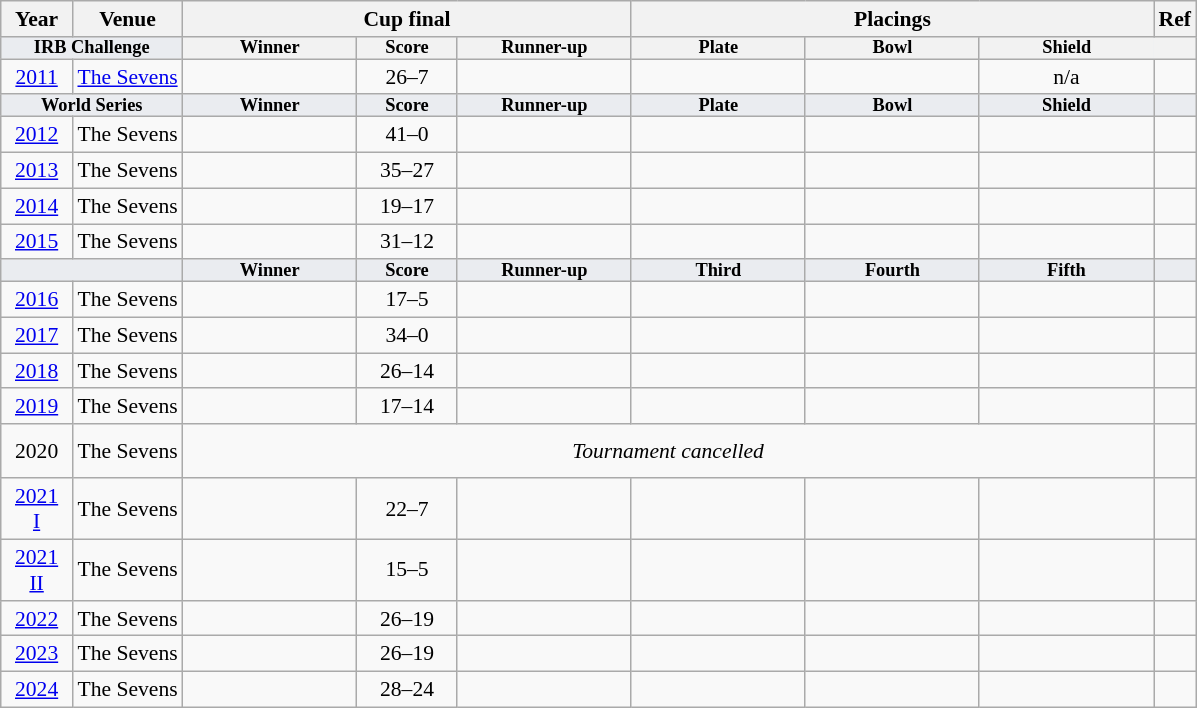<table class="wikitable" style="font-size:90%; text-align: center;">
<tr>
<th>Year</th>
<th>Venue</th>
<th colspan=3>Cup final</th>
<th colspan=3>Placings</th>
<th>Ref</th>
</tr>
<tr bgcolor=#eaecf0 style="line-height:9px; font-size:85%; padding:0px;">
<td colspan=2 style="border:1px; font-weight:bold;">IRB Challenge</td>
<th style="font-weight:bold;">Winner</th>
<th style="width:5em;">Score</th>
<th style="font-weight:bold;">Runner-up</th>
<th style="font-weight:bold;">Plate</th>
<th style="font-weight:bold;">Bowl</th>
<th style="border-right:0px">Shield</th>
<th style="border-left:0px"></th>
</tr>
<tr>
<td><a href='#'>2011</a></td>
<td><a href='#'>The Sevens</a></td>
<td></td>
<td>26–7</td>
<td></td>
<td></td>
<td></td>
<td>n/a</td>
<td></td>
</tr>
<tr bgcolor=#eaecf0 style="line-height:9px; font-size:85%; padding:0px;">
<td colspan=2 style="border:1px; font-weight:bold;">World Series</td>
<td style="width:9em; font-weight:bold;">Winner</td>
<td style="width:3.5em; font-weight:bold;">Score</td>
<td style="width:9em; font-weight:bold;">Runner-up</td>
<td style="width:9em; font-weight:bold;">Plate</td>
<td style="width:9em; font-weight:bold;">Bowl</td>
<td style="width:9em; font-weight:bold;">Shield</td>
<td></td>
</tr>
<tr>
<td><a href='#'>2012</a></td>
<td>The Sevens</td>
<td></td>
<td>41–0</td>
<td></td>
<td></td>
<td></td>
<td></td>
<td></td>
</tr>
<tr>
<td><a href='#'>2013</a></td>
<td>The Sevens</td>
<td></td>
<td>35–27</td>
<td></td>
<td></td>
<td></td>
<td></td>
<td></td>
</tr>
<tr>
<td><a href='#'>2014</a></td>
<td>The Sevens</td>
<td></td>
<td>19–17</td>
<td></td>
<td></td>
<td></td>
<td></td>
<td></td>
</tr>
<tr>
<td><a href='#'>2015</a></td>
<td>The Sevens</td>
<td></td>
<td>31–12</td>
<td></td>
<td></td>
<td></td>
<td></td>
<td></td>
</tr>
<tr bgcolor=#eaecf0 style="line-height:9px; font-size:85%; padding:0px;">
<td colspan=2 style="font-weight:bold;"></td>
<td style="font-weight:bold;">Winner</td>
<td style="font-weight:bold;">Score</td>
<td style="font-weight:bold;">Runner-up</td>
<td style="font-weight:bold;">Third</td>
<td style="font-weight:bold;">Fourth</td>
<td style="font-weight:bold;">Fifth</td>
<td></td>
</tr>
<tr>
<td><a href='#'>2016</a></td>
<td>The Sevens</td>
<td></td>
<td>17–5</td>
<td></td>
<td></td>
<td></td>
<td></td>
<td></td>
</tr>
<tr>
<td><a href='#'>2017</a></td>
<td>The Sevens</td>
<td></td>
<td align=center>34–0</td>
<td></td>
<td></td>
<td></td>
<td></td>
<td></td>
</tr>
<tr>
<td><a href='#'>2018</a></td>
<td>The Sevens</td>
<td></td>
<td align=center>26–14</td>
<td></td>
<td></td>
<td></td>
<td></td>
<td></td>
</tr>
<tr>
<td><a href='#'>2019</a></td>
<td>The Sevens</td>
<td></td>
<td align=center>17–14</td>
<td></td>
<td></td>
<td></td>
<td></td>
<td></td>
</tr>
<tr>
<td style="padding:9px; 3px;">2020</td>
<td>The Sevens</td>
<td colspan=6><em>Tournament cancelled</em></td>
<td></td>
</tr>
<tr>
<td><a href='#'>2021<br>I</a></td>
<td>The Sevens</td>
<td></td>
<td>22–7</td>
<td></td>
<td></td>
<td></td>
<td></td>
<td></td>
</tr>
<tr>
<td><a href='#'>2021<br>II</a></td>
<td>The Sevens</td>
<td></td>
<td>15–5</td>
<td></td>
<td></td>
<td></td>
<td></td>
<td></td>
</tr>
<tr>
<td><a href='#'>2022</a></td>
<td>The Sevens</td>
<td></td>
<td>26–19</td>
<td></td>
<td></td>
<td></td>
<td></td>
<td></td>
</tr>
<tr>
<td><a href='#'>2023</a></td>
<td>The Sevens</td>
<td></td>
<td>26–19</td>
<td></td>
<td></td>
<td></td>
<td></td>
<td></td>
</tr>
<tr>
<td><a href='#'>2024</a></td>
<td>The Sevens</td>
<td></td>
<td>28–24</td>
<td></td>
<td></td>
<td></td>
<td></td>
</tr>
</table>
